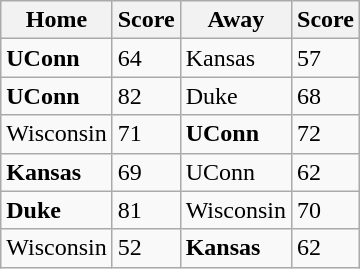<table class="wikitable">
<tr>
<th>Home</th>
<th>Score</th>
<th>Away</th>
<th>Score</th>
</tr>
<tr>
<td><strong>UConn</strong></td>
<td>64</td>
<td>Kansas</td>
<td>57</td>
</tr>
<tr>
<td><strong>UConn</strong></td>
<td>82</td>
<td>Duke</td>
<td>68</td>
</tr>
<tr>
<td>Wisconsin</td>
<td>71</td>
<td><strong>UConn</strong></td>
<td>72</td>
</tr>
<tr>
<td><strong>Kansas</strong></td>
<td>69</td>
<td>UConn</td>
<td>62</td>
</tr>
<tr>
<td><strong>Duke</strong></td>
<td>81</td>
<td>Wisconsin</td>
<td>70</td>
</tr>
<tr>
<td>Wisconsin</td>
<td>52</td>
<td><strong>Kansas</strong></td>
<td>62</td>
</tr>
</table>
